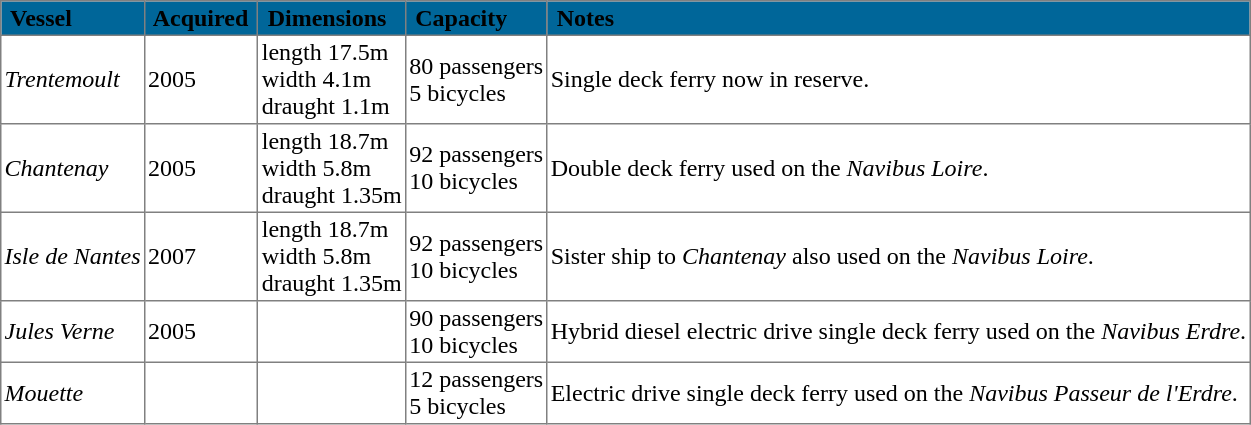<table border="1" cellspacing="1" cellpadding="2" style="border-collapse: collapse;">
<tr ---- bgcolor=#006699>
<td><strong><span> Vessel </span></strong></td>
<td><strong><span> Acquired </span></strong></td>
<td><strong><span> Dimensions </span></strong></td>
<td><strong><span> Capacity </span></strong></td>
<td><strong><span> Notes </span></strong></td>
</tr>
<tr>
<td><em>Trentemoult</em></td>
<td>2005</td>
<td>length 17.5m<br> width 4.1m<br> draught 1.1m</td>
<td>80 passengers<br> 5 bicycles</td>
<td>Single deck ferry now in reserve.</td>
</tr>
<tr>
<td><em>Chantenay</em></td>
<td>2005</td>
<td>length 18.7m<br> width 5.8m<br> draught 1.35m</td>
<td>92 passengers<br> 10 bicycles</td>
<td>Double deck ferry used on the <em>Navibus Loire</em>.</td>
</tr>
<tr>
<td><em>Isle de Nantes</em></td>
<td>2007</td>
<td>length 18.7m<br> width 5.8m<br> draught 1.35m</td>
<td>92 passengers<br> 10 bicycles</td>
<td>Sister ship to <em>Chantenay</em> also used on the <em>Navibus Loire</em>.</td>
</tr>
<tr>
<td><em>Jules Verne</em></td>
<td>2005</td>
<td></td>
<td>90 passengers<br> 10 bicycles</td>
<td>Hybrid diesel electric drive single deck ferry used on the <em>Navibus Erdre</em>.</td>
</tr>
<tr>
<td><em>Mouette</em></td>
<td></td>
<td></td>
<td>12 passengers<br> 5 bicycles</td>
<td>Electric drive single deck ferry used on the <em>Navibus Passeur de l'Erdre</em>.</td>
</tr>
</table>
